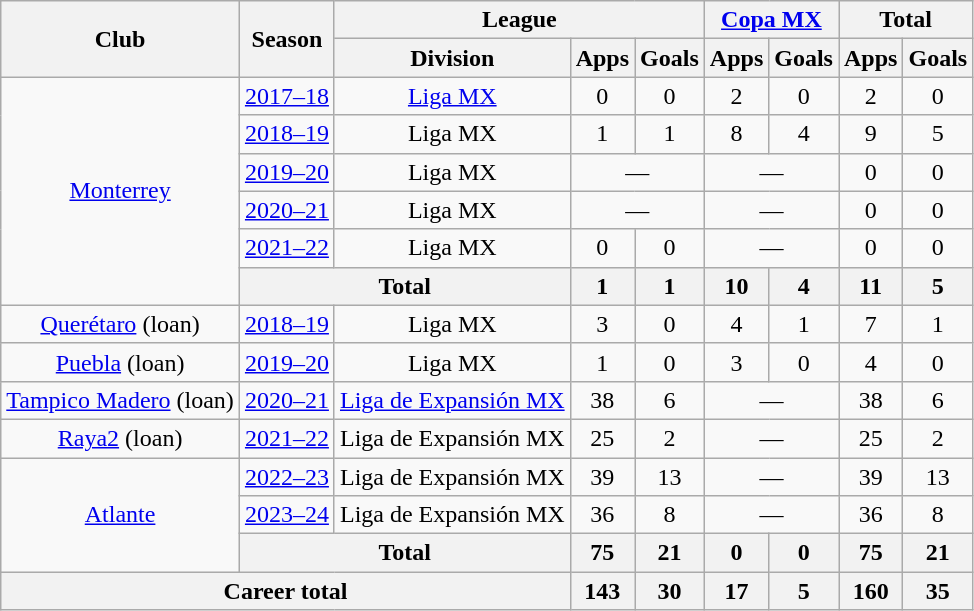<table class="wikitable" style="text-align:center">
<tr>
<th rowspan="2">Club</th>
<th rowspan="2">Season</th>
<th colspan="3">League</th>
<th colspan="2"><a href='#'>Copa MX</a></th>
<th colspan="2">Total</th>
</tr>
<tr>
<th>Division</th>
<th>Apps</th>
<th>Goals</th>
<th>Apps</th>
<th>Goals</th>
<th>Apps</th>
<th>Goals</th>
</tr>
<tr>
<td rowspan="6"><a href='#'>Monterrey</a></td>
<td><a href='#'>2017–18</a></td>
<td><a href='#'>Liga MX</a></td>
<td>0</td>
<td>0</td>
<td>2</td>
<td>0</td>
<td>2</td>
<td>0</td>
</tr>
<tr>
<td><a href='#'>2018–19</a></td>
<td>Liga MX</td>
<td>1</td>
<td>1</td>
<td>8</td>
<td>4</td>
<td>9</td>
<td>5</td>
</tr>
<tr>
<td><a href='#'>2019–20</a></td>
<td>Liga MX</td>
<td colspan="2">—</td>
<td colspan="2">—</td>
<td>0</td>
<td>0</td>
</tr>
<tr>
<td><a href='#'>2020–21</a></td>
<td>Liga MX</td>
<td colspan="2">—</td>
<td colspan="2">—</td>
<td>0</td>
<td>0</td>
</tr>
<tr>
<td><a href='#'>2021–22</a></td>
<td>Liga MX</td>
<td>0</td>
<td>0</td>
<td colspan="2">—</td>
<td>0</td>
<td>0</td>
</tr>
<tr>
<th colspan="2">Total</th>
<th>1</th>
<th>1</th>
<th>10</th>
<th>4</th>
<th>11</th>
<th>5</th>
</tr>
<tr>
<td><a href='#'>Querétaro</a> (loan)</td>
<td><a href='#'>2018–19</a></td>
<td>Liga MX</td>
<td>3</td>
<td>0</td>
<td>4</td>
<td>1</td>
<td>7</td>
<td>1</td>
</tr>
<tr>
<td><a href='#'>Puebla</a> (loan)</td>
<td><a href='#'>2019–20</a></td>
<td>Liga MX</td>
<td>1</td>
<td>0</td>
<td>3</td>
<td>0</td>
<td>4</td>
<td>0</td>
</tr>
<tr>
<td><a href='#'>Tampico Madero</a> (loan)</td>
<td><a href='#'>2020–21</a></td>
<td><a href='#'>Liga de Expansión MX</a></td>
<td>38</td>
<td>6</td>
<td colspan="2">—</td>
<td>38</td>
<td>6</td>
</tr>
<tr>
<td><a href='#'>Raya2</a> (loan)</td>
<td><a href='#'>2021–22</a></td>
<td>Liga de Expansión MX</td>
<td>25</td>
<td>2</td>
<td colspan="2">—</td>
<td>25</td>
<td>2</td>
</tr>
<tr>
<td rowspan="3"><a href='#'>Atlante</a></td>
<td><a href='#'>2022–23</a></td>
<td>Liga de Expansión MX</td>
<td>39</td>
<td>13</td>
<td colspan="2">—</td>
<td>39</td>
<td>13</td>
</tr>
<tr>
<td><a href='#'>2023–24</a></td>
<td>Liga de Expansión MX</td>
<td>36</td>
<td>8</td>
<td colspan="2">—</td>
<td>36</td>
<td>8</td>
</tr>
<tr>
<th colspan="2">Total</th>
<th>75</th>
<th>21</th>
<th>0</th>
<th>0</th>
<th>75</th>
<th>21</th>
</tr>
<tr>
<th colspan="3">Career total</th>
<th>143</th>
<th>30</th>
<th>17</th>
<th>5</th>
<th>160</th>
<th>35</th>
</tr>
</table>
